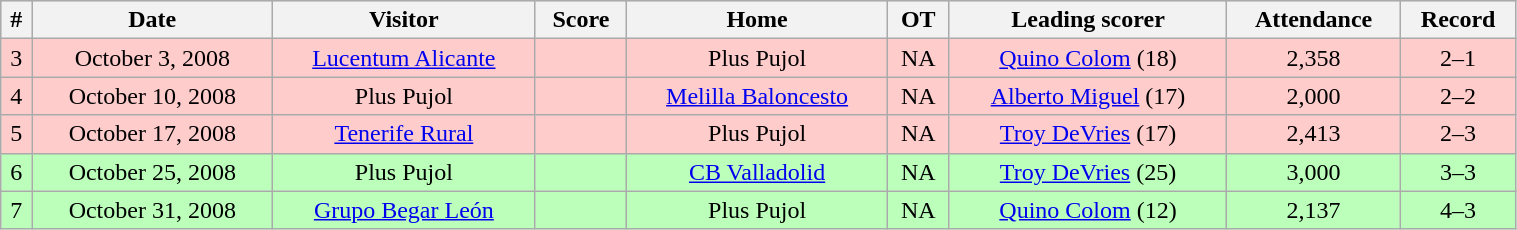<table class="wikitable" width="80%">
<tr align="center"  bgcolor="#dddddd">
<th>#</th>
<th>Date</th>
<th>Visitor</th>
<th>Score</th>
<th>Home</th>
<th>OT</th>
<th>Leading scorer</th>
<th>Attendance</th>
<th>Record</th>
</tr>
<tr align="center" bgcolor="#ffcccc">
<td>3</td>
<td>October 3, 2008</td>
<td><a href='#'>Lucentum Alicante</a></td>
<td></td>
<td>Plus Pujol</td>
<td>NA</td>
<td><a href='#'>Quino Colom</a> (18)</td>
<td>2,358</td>
<td>2–1</td>
</tr>
<tr align="center" bgcolor="#ffcccc">
<td>4</td>
<td>October 10, 2008</td>
<td>Plus Pujol</td>
<td></td>
<td><a href='#'>Melilla Baloncesto</a></td>
<td>NA</td>
<td><a href='#'>Alberto Miguel</a> (17)</td>
<td>2,000</td>
<td>2–2</td>
</tr>
<tr align="center" bgcolor="#ffcccc">
<td>5</td>
<td>October 17, 2008</td>
<td><a href='#'>Tenerife Rural</a></td>
<td></td>
<td>Plus Pujol</td>
<td>NA</td>
<td><a href='#'>Troy DeVries</a> (17)</td>
<td>2,413</td>
<td>2–3</td>
</tr>
<tr align="center" bgcolor="#bbffbb">
<td>6</td>
<td>October 25, 2008</td>
<td>Plus Pujol</td>
<td> </td>
<td><a href='#'>CB Valladolid</a></td>
<td>NA</td>
<td><a href='#'>Troy DeVries</a> (25)</td>
<td>3,000</td>
<td>3–3</td>
</tr>
<tr align="center" bgcolor="#bbffbb">
<td>7</td>
<td>October 31, 2008</td>
<td><a href='#'>Grupo Begar León</a></td>
<td> </td>
<td>Plus Pujol</td>
<td>NA</td>
<td><a href='#'>Quino Colom</a> (12)</td>
<td>2,137</td>
<td>4–3</td>
</tr>
</table>
